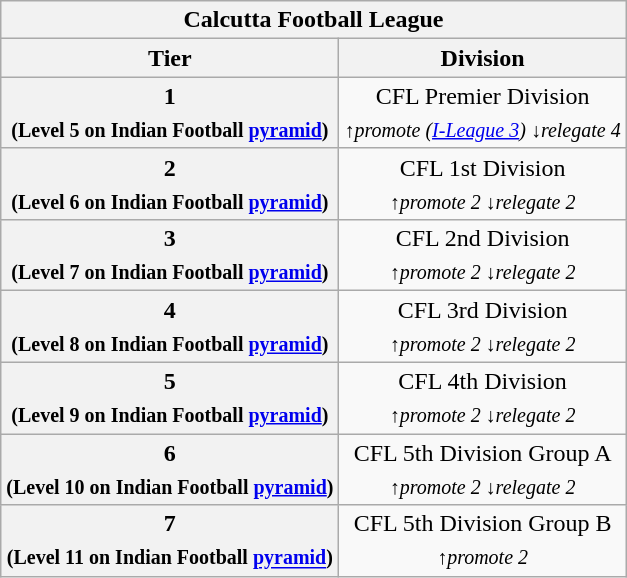<table class="wikitable" style="text-align:center;">
<tr>
<th colspan="2">Calcutta Football League</th>
</tr>
<tr>
<th>Tier</th>
<th>Division</th>
</tr>
<tr>
<th>1<br><sub>(Level 5 on Indian Football <a href='#'>pyramid</a>)</sub></th>
<td>CFL Premier Division<br><sub><em>↑promote (<a href='#'>I-League 3</a>) ↓relegate 4</em></sub></td>
</tr>
<tr>
<th>2<br><sub>(Level 6 on Indian Football <a href='#'>pyramid</a>)</sub></th>
<td>CFL 1st Division<br><sub><em>↑promote 2        ↓relegate 2</em></sub></td>
</tr>
<tr>
<th>3<br><sub>(Level 7 on Indian Football <a href='#'>pyramid</a>)</sub></th>
<td>CFL 2nd Division<br><sub><em>↑promote 2        ↓relegate 2</em></sub></td>
</tr>
<tr>
<th>4<br><sub>(Level 8 on Indian Football <a href='#'>pyramid</a>)</sub></th>
<td>CFL 3rd Division<br><sub><em>↑promote 2        ↓relegate 2</em></sub></td>
</tr>
<tr>
<th>5<br><sub>(Level 9 on Indian Football <a href='#'>pyramid</a>)</sub></th>
<td>CFL 4th Division<br><sub><em>↑promote 2        ↓relegate 2</em></sub></td>
</tr>
<tr>
<th>6<br><sub>(Level 10 on Indian Football <a href='#'>pyramid</a>)</sub></th>
<td>CFL 5th Division Group A<br><sub><em>↑promote 2        ↓relegate 2</em></sub></td>
</tr>
<tr>
<th>7<br><sub>(Level 11 on Indian Football <a href='#'>pyramid</a>)</sub></th>
<td>CFL 5th Division Group B<br><sub><em>↑promote 2</em></sub></td>
</tr>
</table>
